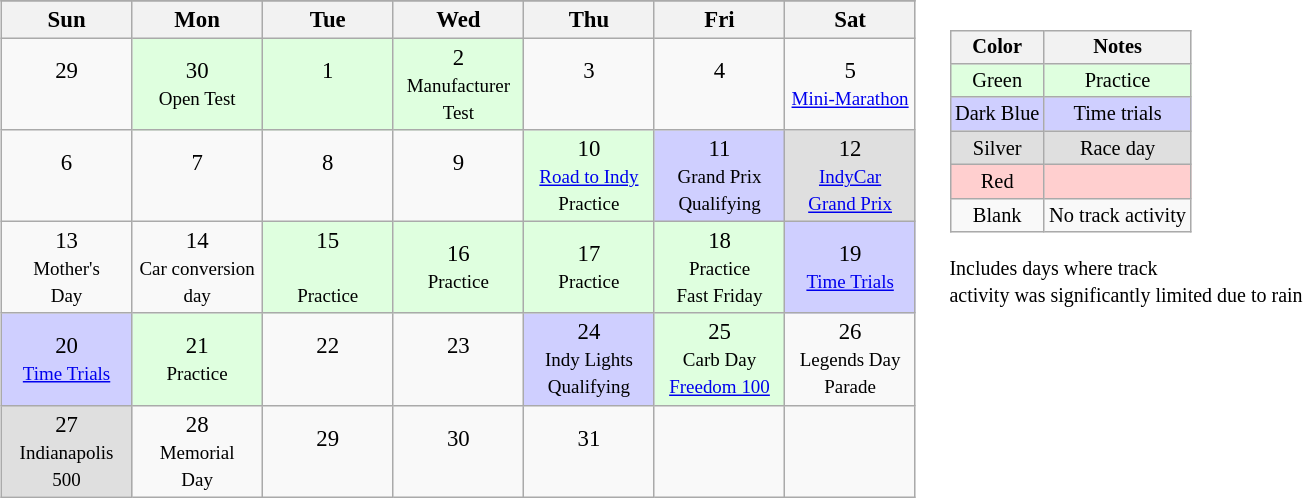<table>
<tr>
<td><br><table class="wikitable" style="text-align:center; font-size:95%">
<tr>
</tr>
<tr>
<th scope="col" width="80">Sun</th>
<th scope="col" width="80">Mon</th>
<th scope="col" width="80">Tue</th>
<th scope="col" width="80">Wed</th>
<th scope="col" width="80">Thu</th>
<th scope="col" width="80">Fri</th>
<th scope="col" width="80">Sat</th>
</tr>
<tr>
<td>29<br> <br></td>
<td style="background:#DFFFDF;">30<br><small>Open Test</small><br></td>
<td style="background:#DFFFDF;">1<br><small></small><br></td>
<td style="background:#DFFFDF;">2<br><small>Manufacturer<br>Test</small><br></td>
<td>3<br> <br></td>
<td>4<br> <br></td>
<td>5<br><small><a href='#'>Mini-Marathon</a></small><br></td>
</tr>
<tr>
<td>6<br> <br></td>
<td>7<br> <br></td>
<td>8<br> <br></td>
<td>9<br> <br></td>
<td style="background:#DFFFDF;">10<br><small><a href='#'>Road to Indy</a><br>Practice</small></td>
<td style="background:#CFCFFF;">11<br><small>Grand Prix<br>Qualifying</small></td>
<td style="background:#DFDFDF;">12<br><small><a href='#'>IndyCar<br>Grand Prix</a></small></td>
</tr>
<tr>
<td>13<br><small>Mother's<br>Day</small></td>
<td>14<br><small>Car conversion<br>day</small></td>
<td style="background:#DFFFDF;">15<br><small><br>Practice</small></td>
<td style="background:#DFFFDF;">16<br><small>Practice</small><br></td>
<td style="background:#DFFFDF;">17<br><small>Practice</small><br></td>
<td style="background:#DFFFDF;">18<br><small>Practice <br> Fast Friday</small></td>
<td style="background:#CFCFFF;">19<br><small><a href='#'>Time Trials</a><br></small></td>
</tr>
<tr>
<td style="background:#CFCFFF;">20<br><small><a href='#'>Time Trials</a><br></small></td>
<td style="background:#DFFFDF;">21<br><small>Practice</small><br></td>
<td>22<br> <br></td>
<td>23<br> <br></td>
<td style="background:#CFCFFF;">24<br><small>Indy Lights<br> Qualifying</small></td>
<td style="background:#DFFFDF;">25<br><small>Carb Day <br><a href='#'>Freedom 100</a></small></td>
<td>26<br><small>Legends Day<br>Parade</small></td>
</tr>
<tr>
<td style="background:#DFDFDF;">27<br><small>Indianapolis<br>500</small></td>
<td>28<br><small>Memorial<br>Day</small></td>
<td>29<br> <br></td>
<td>30<br> <br></td>
<td>31<br> <br></td>
<td><br> <br></td>
<td><br> <br></td>
</tr>
</table>
</td>
<td valign="top"><br><table>
<tr>
<td><br><table style="margin-right:0; font-size:85%; text-align:center;" class="wikitable">
<tr>
<th>Color</th>
<th>Notes</th>
</tr>
<tr style="background:#DFFFDF;">
<td>Green</td>
<td>Practice</td>
</tr>
<tr style="background:#CFCFFF;">
<td>Dark Blue</td>
<td>Time trials</td>
</tr>
<tr style="background:#DFDFDF;">
<td>Silver</td>
<td>Race day</td>
</tr>
<tr style="background:#FFCFCF;">
<td>Red</td>
<td></td>
</tr>
<tr>
<td>Blank</td>
<td>No track activity</td>
</tr>
</table>
 <small>Includes days where track<br>activity was significantly limited due to rain</small></td>
</tr>
</table>
</td>
</tr>
</table>
